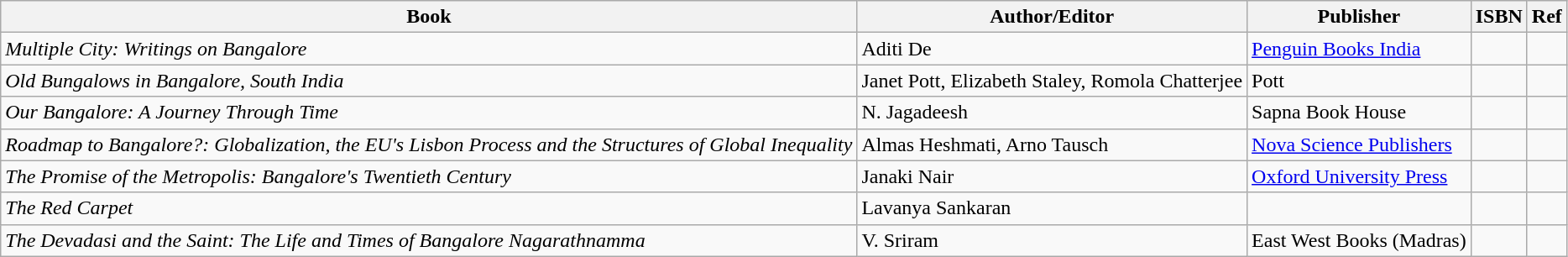<table class="wikitable sortable">
<tr>
<th>Book</th>
<th>Author/Editor</th>
<th>Publisher</th>
<th>ISBN</th>
<th>Ref</th>
</tr>
<tr>
<td><em>Multiple City: Writings on Bangalore</em></td>
<td>Aditi De</td>
<td><a href='#'>Penguin Books India</a></td>
<td></td>
<td></td>
</tr>
<tr>
<td><em>Old Bungalows in Bangalore, South India</em></td>
<td>Janet Pott, Elizabeth Staley, Romola Chatterjee</td>
<td>Pott</td>
<td></td>
<td></td>
</tr>
<tr>
<td><em>Our Bangalore: A Journey Through Time</em></td>
<td>N. Jagadeesh</td>
<td>Sapna Book House</td>
<td></td>
<td></td>
</tr>
<tr>
<td><em>Roadmap to Bangalore?: Globalization, the EU's Lisbon Process and the Structures of Global Inequality</em></td>
<td>Almas Heshmati, Arno Tausch</td>
<td><a href='#'>Nova Science Publishers</a></td>
<td></td>
<td></td>
</tr>
<tr>
<td><em>The Promise of the Metropolis: Bangalore's Twentieth Century</em></td>
<td>Janaki Nair</td>
<td><a href='#'>Oxford University Press</a></td>
<td></td>
<td></td>
</tr>
<tr>
<td><em>The Red Carpet</em></td>
<td>Lavanya Sankaran</td>
<td></td>
<td></td>
<td></td>
</tr>
<tr>
<td><em>The Devadasi and the Saint: The Life and Times of Bangalore Nagarathnamma</em></td>
<td>V. Sriram</td>
<td>East West Books (Madras)</td>
<td></td>
<td></td>
</tr>
</table>
